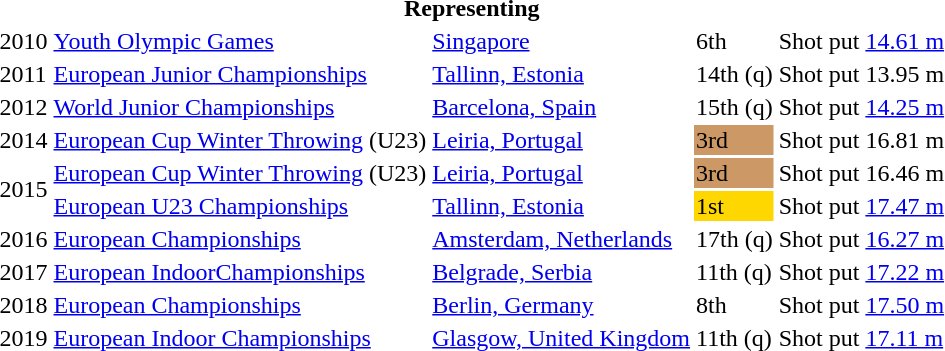<table>
<tr>
<th colspan="6">Representing </th>
</tr>
<tr>
<td>2010</td>
<td><a href='#'>Youth Olympic Games</a></td>
<td><a href='#'>Singapore</a></td>
<td>6th</td>
<td>Shot put</td>
<td><a href='#'>14.61 m</a></td>
</tr>
<tr>
<td>2011</td>
<td><a href='#'>European Junior Championships</a></td>
<td><a href='#'>Tallinn, Estonia</a></td>
<td>14th (q)</td>
<td>Shot put</td>
<td>13.95 m</td>
</tr>
<tr>
<td>2012</td>
<td><a href='#'>World Junior Championships</a></td>
<td><a href='#'>Barcelona, Spain</a></td>
<td>15th (q)</td>
<td>Shot put</td>
<td><a href='#'>14.25 m</a></td>
</tr>
<tr>
<td>2014</td>
<td><a href='#'>European Cup Winter Throwing</a> (U23)</td>
<td><a href='#'>Leiria, Portugal</a></td>
<td bgcolor=cc9966>3rd</td>
<td>Shot put</td>
<td>16.81 m</td>
</tr>
<tr>
<td rowspan=2>2015</td>
<td><a href='#'>European Cup Winter Throwing</a> (U23)</td>
<td><a href='#'>Leiria, Portugal</a></td>
<td bgcolor=cc9966>3rd</td>
<td>Shot put</td>
<td>16.46 m</td>
</tr>
<tr>
<td><a href='#'>European U23 Championships</a></td>
<td><a href='#'>Tallinn, Estonia</a></td>
<td bgcolor=gold>1st</td>
<td>Shot put</td>
<td><a href='#'>17.47 m</a></td>
</tr>
<tr>
<td>2016</td>
<td><a href='#'>European Championships</a></td>
<td><a href='#'>Amsterdam, Netherlands</a></td>
<td>17th (q)</td>
<td>Shot put</td>
<td><a href='#'>16.27 m</a></td>
</tr>
<tr>
<td>2017</td>
<td><a href='#'>European IndoorChampionships</a></td>
<td><a href='#'>Belgrade, Serbia</a></td>
<td>11th (q)</td>
<td>Shot put</td>
<td><a href='#'>17.22 m</a></td>
</tr>
<tr>
<td>2018</td>
<td><a href='#'>European Championships</a></td>
<td><a href='#'>Berlin, Germany</a></td>
<td>8th</td>
<td>Shot put</td>
<td><a href='#'>17.50 m</a></td>
</tr>
<tr>
<td>2019</td>
<td><a href='#'>European Indoor Championships</a></td>
<td><a href='#'>Glasgow, United Kingdom</a></td>
<td>11th (q)</td>
<td>Shot put</td>
<td><a href='#'>17.11 m</a></td>
</tr>
</table>
